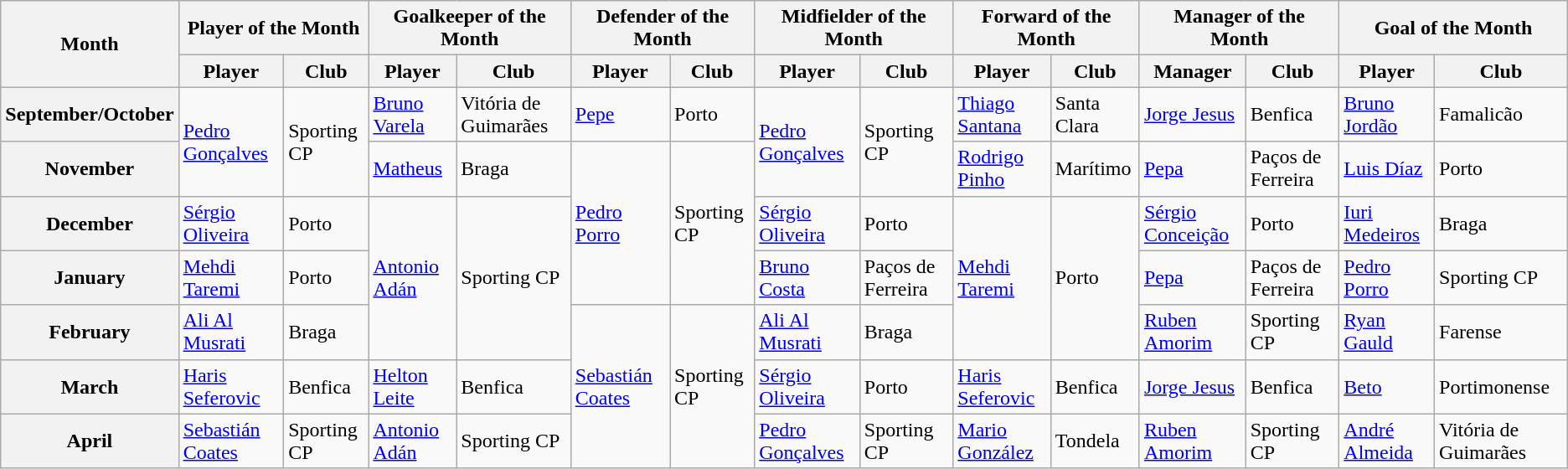<table class="wikitable">
<tr>
<th rowspan="2">Month</th>
<th colspan="2">Player of the Month</th>
<th colspan="2">Goalkeeper of the Month</th>
<th colspan="2">Defender of the Month</th>
<th colspan="2">Midfielder of the Month</th>
<th colspan="2">Forward of the Month</th>
<th colspan="2">Manager of the Month</th>
<th colspan="2">Goal of the Month</th>
</tr>
<tr>
<th>Player</th>
<th>Club</th>
<th>Player</th>
<th>Club</th>
<th>Player</th>
<th>Club</th>
<th>Player</th>
<th>Club</th>
<th>Player</th>
<th>Club</th>
<th>Manager</th>
<th>Club</th>
<th>Player</th>
<th>Club</th>
</tr>
<tr>
<th>September/October</th>
<td rowspan=2> <a href='#'>Pedro Gonçalves</a></td>
<td rowspan=2>Sporting CP</td>
<td> <a href='#'>Bruno Varela</a></td>
<td>Vitória de Guimarães</td>
<td> <a href='#'>Pepe</a></td>
<td>Porto</td>
<td rowspan=2> <a href='#'>Pedro Gonçalves</a></td>
<td rowspan=2>Sporting CP</td>
<td> <a href='#'>Thiago Santana</a></td>
<td>Santa Clara</td>
<td> <a href='#'>Jorge Jesus</a></td>
<td>Benfica</td>
<td> <a href='#'>Bruno Jordão</a></td>
<td>Famalicão</td>
</tr>
<tr>
<th>November</th>
<td> <a href='#'>Matheus</a></td>
<td>Braga</td>
<td rowspan=3> <a href='#'>Pedro Porro</a></td>
<td rowspan=3>Sporting CP</td>
<td> <a href='#'>Rodrigo Pinho</a></td>
<td>Marítimo</td>
<td> <a href='#'>Pepa</a></td>
<td>Paços de Ferreira</td>
<td> <a href='#'>Luis Díaz</a></td>
<td>Porto</td>
</tr>
<tr>
<th>December</th>
<td> <a href='#'>Sérgio Oliveira</a></td>
<td>Porto</td>
<td rowspan=3> <a href='#'>Antonio Adán</a></td>
<td rowspan=3>Sporting CP</td>
<td> <a href='#'>Sérgio Oliveira</a></td>
<td>Porto</td>
<td rowspan=3> <a href='#'>Mehdi Taremi</a></td>
<td rowspan=3>Porto</td>
<td> <a href='#'>Sérgio Conceição</a></td>
<td>Porto</td>
<td> <a href='#'>Iuri Medeiros</a></td>
<td>Braga</td>
</tr>
<tr>
<th>January</th>
<td> <a href='#'>Mehdi Taremi</a></td>
<td>Porto</td>
<td> <a href='#'>Bruno Costa</a></td>
<td>Paços de Ferreira</td>
<td> <a href='#'>Pepa</a></td>
<td>Paços de Ferreira</td>
<td> <a href='#'>Pedro Porro</a></td>
<td>Sporting CP</td>
</tr>
<tr>
<th>February</th>
<td> <a href='#'>Ali Al Musrati</a></td>
<td>Braga</td>
<td rowspan=3> <a href='#'>Sebastián Coates</a></td>
<td rowspan=3>Sporting CP</td>
<td> <a href='#'>Ali Al Musrati</a></td>
<td>Braga</td>
<td> <a href='#'>Ruben Amorim</a></td>
<td>Sporting CP</td>
<td> <a href='#'>Ryan Gauld</a></td>
<td>Farense</td>
</tr>
<tr>
<th>March</th>
<td> <a href='#'>Haris Seferovic</a></td>
<td>Benfica</td>
<td> <a href='#'>Helton Leite</a></td>
<td>Benfica</td>
<td> <a href='#'>Sérgio Oliveira</a></td>
<td>Porto</td>
<td> <a href='#'>Haris Seferovic</a></td>
<td>Benfica</td>
<td> <a href='#'>Jorge Jesus</a></td>
<td>Benfica</td>
<td> <a href='#'>Beto</a></td>
<td>Portimonense</td>
</tr>
<tr>
<th>April</th>
<td> <a href='#'>Sebastián Coates</a></td>
<td>Sporting CP</td>
<td> <a href='#'>Antonio Adán</a></td>
<td>Sporting CP</td>
<td> <a href='#'>Pedro Gonçalves</a></td>
<td>Sporting CP</td>
<td> <a href='#'>Mario González</a></td>
<td>Tondela</td>
<td> <a href='#'>Ruben Amorim</a></td>
<td>Sporting CP</td>
<td> <a href='#'>André Almeida</a></td>
<td>Vitória de Guimarães</td>
</tr>
</table>
